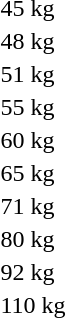<table>
<tr>
<td>45 kg</td>
<td></td>
<td></td>
<td></td>
</tr>
<tr>
<td>48 kg</td>
<td></td>
<td></td>
<td></td>
</tr>
<tr>
<td>51 kg</td>
<td></td>
<td></td>
<td></td>
</tr>
<tr>
<td>55 kg</td>
<td></td>
<td></td>
<td></td>
</tr>
<tr>
<td>60 kg</td>
<td></td>
<td></td>
<td></td>
</tr>
<tr>
<td>65 kg</td>
<td></td>
<td></td>
<td></td>
</tr>
<tr>
<td>71 kg</td>
<td></td>
<td></td>
<td></td>
</tr>
<tr>
<td>80 kg</td>
<td></td>
<td></td>
<td></td>
</tr>
<tr>
<td>92 kg</td>
<td></td>
<td></td>
<td></td>
</tr>
<tr>
<td>110 kg</td>
<td></td>
<td></td>
<td></td>
</tr>
</table>
